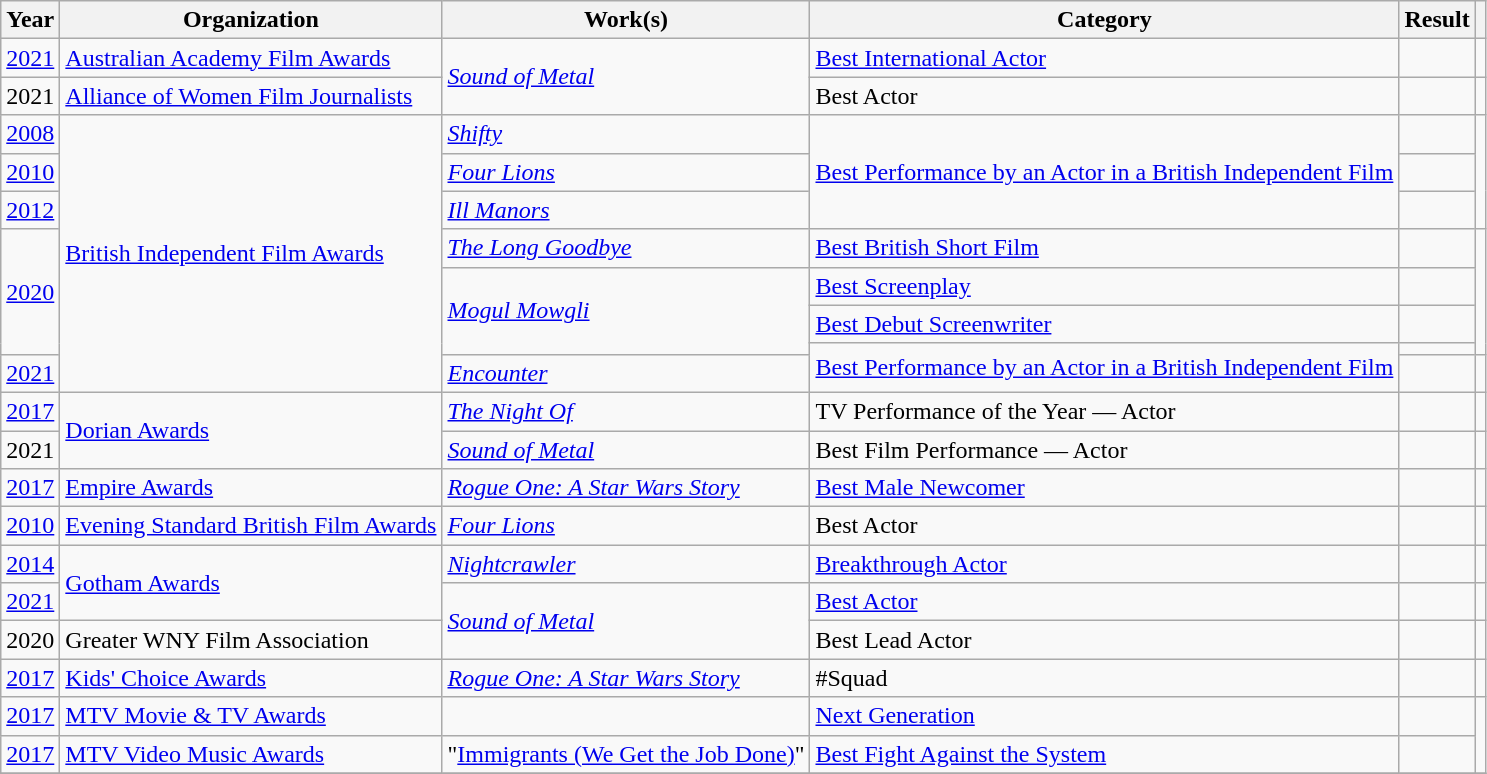<table class="wikitable plainrowheaders sortable" style="margin-right: 0;">
<tr>
<th scope="col">Year</th>
<th scope="col">Organization</th>
<th scope="col">Work(s)</th>
<th scope="col">Category</th>
<th scope="col">Result</th>
<th scope="col" class="unsortable"></th>
</tr>
<tr>
<td><a href='#'>2021</a></td>
<td><a href='#'>Australian Academy Film Awards</a></td>
<td rowspan="2"><em><a href='#'>Sound of Metal</a></em></td>
<td><a href='#'>Best International Actor</a></td>
<td></td>
<td></td>
</tr>
<tr>
<td>2021</td>
<td><a href='#'>Alliance of Women Film Journalists</a></td>
<td>Best Actor</td>
<td></td>
<td></td>
</tr>
<tr>
<td><a href='#'>2008</a></td>
<td rowspan="8"><a href='#'>British Independent Film Awards</a></td>
<td><em><a href='#'>Shifty</a></em></td>
<td rowspan="3"><a href='#'>Best Performance by an Actor in a British Independent Film</a></td>
<td></td>
<td rowspan="3"></td>
</tr>
<tr>
<td><a href='#'>2010</a></td>
<td><em><a href='#'>Four Lions</a></em></td>
<td></td>
</tr>
<tr>
<td><a href='#'>2012</a></td>
<td><em><a href='#'>Ill Manors</a></em></td>
<td></td>
</tr>
<tr>
<td rowspan="4"><a href='#'>2020</a></td>
<td><em><a href='#'>The Long Goodbye</a></em></td>
<td><a href='#'>Best British Short Film</a></td>
<td></td>
<td rowspan="4"></td>
</tr>
<tr>
<td rowspan="3"><em><a href='#'>Mogul Mowgli</a></em></td>
<td><a href='#'>Best Screenplay</a></td>
<td></td>
</tr>
<tr>
<td><a href='#'>Best Debut Screenwriter</a></td>
<td></td>
</tr>
<tr>
<td rowspan="2"><a href='#'>Best Performance by an Actor in a British Independent Film</a></td>
<td></td>
</tr>
<tr>
<td><a href='#'>2021</a></td>
<td><em><a href='#'>Encounter</a></em></td>
<td></td>
<td></td>
</tr>
<tr>
<td><a href='#'>2017</a></td>
<td rowspan="2"><a href='#'>Dorian Awards</a></td>
<td><em><a href='#'>The Night Of</a></em></td>
<td>TV Performance of the Year — Actor</td>
<td></td>
<td></td>
</tr>
<tr>
<td>2021</td>
<td><em><a href='#'>Sound of Metal</a></em></td>
<td>Best Film Performance — Actor</td>
<td></td>
<td></td>
</tr>
<tr>
<td><a href='#'>2017</a></td>
<td><a href='#'>Empire Awards</a></td>
<td><em><a href='#'>Rogue One: A Star Wars Story</a></em></td>
<td><a href='#'>Best Male Newcomer</a></td>
<td></td>
<td></td>
</tr>
<tr>
<td><a href='#'>2010</a></td>
<td><a href='#'>Evening Standard British Film Awards</a></td>
<td><em><a href='#'>Four Lions</a></em></td>
<td>Best Actor</td>
<td></td>
<td></td>
</tr>
<tr>
<td><a href='#'>2014</a></td>
<td rowspan="2"><a href='#'>Gotham Awards</a></td>
<td><em><a href='#'>Nightcrawler</a></em></td>
<td><a href='#'>Breakthrough Actor</a></td>
<td></td>
<td></td>
</tr>
<tr>
<td><a href='#'>2021</a></td>
<td rowspan="2"><em><a href='#'>Sound of Metal</a></em></td>
<td><a href='#'>Best Actor</a></td>
<td></td>
<td></td>
</tr>
<tr>
<td>2020</td>
<td>Greater WNY Film Association</td>
<td>Best Lead Actor</td>
<td></td>
<td></td>
</tr>
<tr>
<td><a href='#'>2017</a></td>
<td><a href='#'>Kids' Choice Awards</a></td>
<td><em><a href='#'>Rogue One: A Star Wars Story</a></em></td>
<td>#Squad</td>
<td></td>
<td></td>
</tr>
<tr>
<td><a href='#'>2017</a></td>
<td><a href='#'>MTV Movie & TV Awards</a></td>
<td></td>
<td><a href='#'>Next Generation</a></td>
<td></td>
<td rowspan=2></td>
</tr>
<tr>
<td><a href='#'>2017</a></td>
<td><a href='#'>MTV Video Music Awards</a></td>
<td>"<a href='#'>Immigrants (We Get the Job Done)</a>"</td>
<td><a href='#'>Best Fight Against the System</a></td>
<td></td>
</tr>
<tr>
</tr>
</table>
